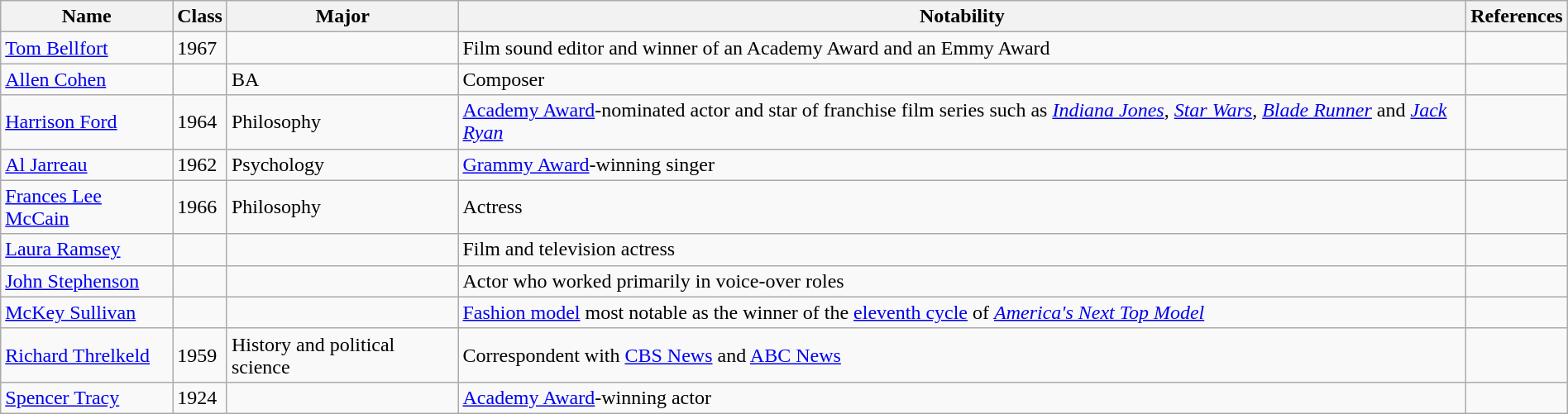<table class="wikitable sortable" style="width:100%;">
<tr>
<th>Name</th>
<th>Class</th>
<th>Major</th>
<th>Notability</th>
<th>References</th>
</tr>
<tr>
<td><a href='#'>Tom Bellfort</a></td>
<td>1967</td>
<td></td>
<td>Film sound editor and winner of an Academy Award and an Emmy Award</td>
<td></td>
</tr>
<tr>
<td><a href='#'>Allen Cohen</a></td>
<td></td>
<td>BA</td>
<td>Composer</td>
<td></td>
</tr>
<tr>
<td><a href='#'>Harrison Ford</a></td>
<td>1964</td>
<td>Philosophy</td>
<td><a href='#'>Academy Award</a>-nominated actor and star of franchise film series such as <em><a href='#'>Indiana Jones</a></em>, <em><a href='#'>Star Wars</a></em>, <em><a href='#'>Blade Runner</a></em> and <em><a href='#'>Jack Ryan</a></em></td>
<td></td>
</tr>
<tr>
<td><a href='#'>Al Jarreau</a></td>
<td>1962</td>
<td>Psychology</td>
<td><a href='#'>Grammy Award</a>-winning singer</td>
<td></td>
</tr>
<tr>
<td><a href='#'>Frances Lee McCain</a></td>
<td>1966</td>
<td>Philosophy</td>
<td>Actress</td>
<td></td>
</tr>
<tr>
<td><a href='#'>Laura Ramsey</a></td>
<td></td>
<td></td>
<td>Film and television actress</td>
<td></td>
</tr>
<tr>
<td><a href='#'>John Stephenson</a></td>
<td></td>
<td></td>
<td>Actor who worked primarily in voice-over roles</td>
<td></td>
</tr>
<tr>
<td><a href='#'>McKey Sullivan</a></td>
<td></td>
<td></td>
<td><a href='#'>Fashion model</a> most notable as the winner of the <a href='#'>eleventh cycle</a> of <em><a href='#'>America's Next Top Model</a></em></td>
<td></td>
</tr>
<tr>
<td><a href='#'>Richard Threlkeld</a></td>
<td>1959</td>
<td>History and political science</td>
<td>Correspondent with <a href='#'>CBS News</a> and <a href='#'>ABC News</a></td>
<td></td>
</tr>
<tr>
<td><a href='#'>Spencer Tracy</a></td>
<td>1924</td>
<td></td>
<td><a href='#'>Academy Award</a>-winning actor</td>
<td></td>
</tr>
</table>
